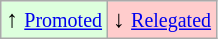<table class="wikitable" align="center">
<tr>
<td style="background:#ddffdd">↑ <small><a href='#'>Promoted</a></small></td>
<td style="background:#ffcccc">↓ <small><a href='#'>Relegated</a></small></td>
</tr>
</table>
